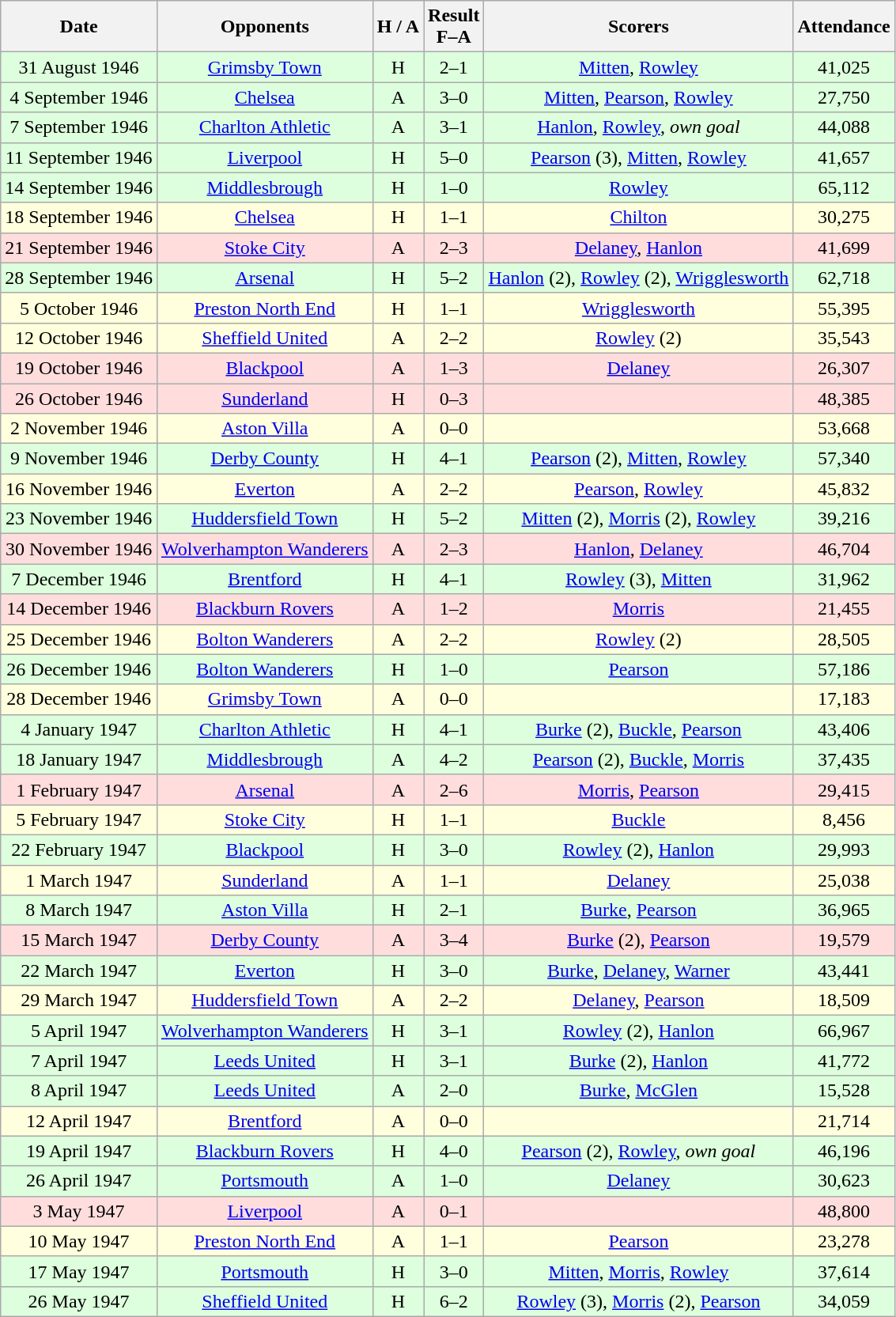<table class="wikitable" style="text-align:center">
<tr>
<th>Date</th>
<th>Opponents</th>
<th>H / A</th>
<th>Result<br>F–A</th>
<th>Scorers</th>
<th>Attendance</th>
</tr>
<tr bgcolor="#ddffdd">
<td>31 August 1946</td>
<td><a href='#'>Grimsby Town</a></td>
<td>H</td>
<td>2–1</td>
<td><a href='#'>Mitten</a>, <a href='#'>Rowley</a></td>
<td>41,025</td>
</tr>
<tr bgcolor="#ddffdd">
<td>4 September 1946</td>
<td><a href='#'>Chelsea</a></td>
<td>A</td>
<td>3–0</td>
<td><a href='#'>Mitten</a>, <a href='#'>Pearson</a>, <a href='#'>Rowley</a></td>
<td>27,750</td>
</tr>
<tr bgcolor="#ddffdd">
<td>7 September 1946</td>
<td><a href='#'>Charlton Athletic</a></td>
<td>A</td>
<td>3–1</td>
<td><a href='#'>Hanlon</a>, <a href='#'>Rowley</a>, <em>own goal</em></td>
<td>44,088</td>
</tr>
<tr bgcolor="#ddffdd">
<td>11 September 1946</td>
<td><a href='#'>Liverpool</a></td>
<td>H</td>
<td>5–0</td>
<td><a href='#'>Pearson</a> (3), <a href='#'>Mitten</a>, <a href='#'>Rowley</a></td>
<td>41,657</td>
</tr>
<tr bgcolor="#ddffdd">
<td>14 September 1946</td>
<td><a href='#'>Middlesbrough</a></td>
<td>H</td>
<td>1–0</td>
<td><a href='#'>Rowley</a></td>
<td>65,112</td>
</tr>
<tr bgcolor="#ffffdd">
<td>18 September 1946</td>
<td><a href='#'>Chelsea</a></td>
<td>H</td>
<td>1–1</td>
<td><a href='#'>Chilton</a></td>
<td>30,275</td>
</tr>
<tr bgcolor="#ffdddd">
<td>21 September 1946</td>
<td><a href='#'>Stoke City</a></td>
<td>A</td>
<td>2–3</td>
<td><a href='#'>Delaney</a>, <a href='#'>Hanlon</a></td>
<td>41,699</td>
</tr>
<tr bgcolor="#ddffdd">
<td>28 September 1946</td>
<td><a href='#'>Arsenal</a></td>
<td>H</td>
<td>5–2</td>
<td><a href='#'>Hanlon</a> (2), <a href='#'>Rowley</a> (2), <a href='#'>Wrigglesworth</a></td>
<td>62,718</td>
</tr>
<tr bgcolor="#ffffdd">
<td>5 October 1946</td>
<td><a href='#'>Preston North End</a></td>
<td>H</td>
<td>1–1</td>
<td><a href='#'>Wrigglesworth</a></td>
<td>55,395</td>
</tr>
<tr bgcolor="#ffffdd">
<td>12 October 1946</td>
<td><a href='#'>Sheffield United</a></td>
<td>A</td>
<td>2–2</td>
<td><a href='#'>Rowley</a> (2)</td>
<td>35,543</td>
</tr>
<tr bgcolor="#ffdddd">
<td>19 October 1946</td>
<td><a href='#'>Blackpool</a></td>
<td>A</td>
<td>1–3</td>
<td><a href='#'>Delaney</a></td>
<td>26,307</td>
</tr>
<tr bgcolor="#ffdddd">
<td>26 October 1946</td>
<td><a href='#'>Sunderland</a></td>
<td>H</td>
<td>0–3</td>
<td></td>
<td>48,385</td>
</tr>
<tr bgcolor="#ffffdd">
<td>2 November 1946</td>
<td><a href='#'>Aston Villa</a></td>
<td>A</td>
<td>0–0</td>
<td></td>
<td>53,668</td>
</tr>
<tr bgcolor="#ddffdd">
<td>9 November 1946</td>
<td><a href='#'>Derby County</a></td>
<td>H</td>
<td>4–1</td>
<td><a href='#'>Pearson</a> (2), <a href='#'>Mitten</a>, <a href='#'>Rowley</a></td>
<td>57,340</td>
</tr>
<tr bgcolor="#ffffdd">
<td>16 November 1946</td>
<td><a href='#'>Everton</a></td>
<td>A</td>
<td>2–2</td>
<td><a href='#'>Pearson</a>, <a href='#'>Rowley</a></td>
<td>45,832</td>
</tr>
<tr bgcolor="#ddffdd">
<td>23 November 1946</td>
<td><a href='#'>Huddersfield Town</a></td>
<td>H</td>
<td>5–2</td>
<td><a href='#'>Mitten</a> (2), <a href='#'>Morris</a> (2), <a href='#'>Rowley</a></td>
<td>39,216</td>
</tr>
<tr bgcolor="#ffdddd">
<td>30 November 1946</td>
<td><a href='#'>Wolverhampton Wanderers</a></td>
<td>A</td>
<td>2–3</td>
<td><a href='#'>Hanlon</a>, <a href='#'>Delaney</a></td>
<td>46,704</td>
</tr>
<tr bgcolor="#ddffdd">
<td>7 December 1946</td>
<td><a href='#'>Brentford</a></td>
<td>H</td>
<td>4–1</td>
<td><a href='#'>Rowley</a> (3), <a href='#'>Mitten</a></td>
<td>31,962</td>
</tr>
<tr bgcolor="#ffdddd">
<td>14 December 1946</td>
<td><a href='#'>Blackburn Rovers</a></td>
<td>A</td>
<td>1–2</td>
<td><a href='#'>Morris</a></td>
<td>21,455</td>
</tr>
<tr bgcolor="#ffffdd">
<td>25 December 1946</td>
<td><a href='#'>Bolton Wanderers</a></td>
<td>A</td>
<td>2–2</td>
<td><a href='#'>Rowley</a> (2)</td>
<td>28,505</td>
</tr>
<tr bgcolor="#ddffdd">
<td>26 December 1946</td>
<td><a href='#'>Bolton Wanderers</a></td>
<td>H</td>
<td>1–0</td>
<td><a href='#'>Pearson</a></td>
<td>57,186</td>
</tr>
<tr bgcolor="#ffffdd">
<td>28 December 1946</td>
<td><a href='#'>Grimsby Town</a></td>
<td>A</td>
<td>0–0</td>
<td></td>
<td>17,183</td>
</tr>
<tr bgcolor="#ddffdd">
<td>4 January 1947</td>
<td><a href='#'>Charlton Athletic</a></td>
<td>H</td>
<td>4–1</td>
<td><a href='#'>Burke</a> (2), <a href='#'>Buckle</a>, <a href='#'>Pearson</a></td>
<td>43,406</td>
</tr>
<tr bgcolor="#ddffdd">
<td>18 January 1947</td>
<td><a href='#'>Middlesbrough</a></td>
<td>A</td>
<td>4–2</td>
<td><a href='#'>Pearson</a> (2), <a href='#'>Buckle</a>, <a href='#'>Morris</a></td>
<td>37,435</td>
</tr>
<tr bgcolor="#ffdddd">
<td>1 February 1947</td>
<td><a href='#'>Arsenal</a></td>
<td>A</td>
<td>2–6</td>
<td><a href='#'>Morris</a>, <a href='#'>Pearson</a></td>
<td>29,415</td>
</tr>
<tr bgcolor="#ffffdd">
<td>5 February 1947</td>
<td><a href='#'>Stoke City</a></td>
<td>H</td>
<td>1–1</td>
<td><a href='#'>Buckle</a></td>
<td>8,456</td>
</tr>
<tr bgcolor="#ddffdd">
<td>22 February 1947</td>
<td><a href='#'>Blackpool</a></td>
<td>H</td>
<td>3–0</td>
<td><a href='#'>Rowley</a> (2), <a href='#'>Hanlon</a></td>
<td>29,993</td>
</tr>
<tr bgcolor="#ffffdd">
<td>1 March 1947</td>
<td><a href='#'>Sunderland</a></td>
<td>A</td>
<td>1–1</td>
<td><a href='#'>Delaney</a></td>
<td>25,038</td>
</tr>
<tr bgcolor="#ddffdd">
<td>8 March 1947</td>
<td><a href='#'>Aston Villa</a></td>
<td>H</td>
<td>2–1</td>
<td><a href='#'>Burke</a>, <a href='#'>Pearson</a></td>
<td>36,965</td>
</tr>
<tr bgcolor="#ffdddd">
<td>15 March 1947</td>
<td><a href='#'>Derby County</a></td>
<td>A</td>
<td>3–4</td>
<td><a href='#'>Burke</a> (2), <a href='#'>Pearson</a></td>
<td>19,579</td>
</tr>
<tr bgcolor="#ddffdd">
<td>22 March 1947</td>
<td><a href='#'>Everton</a></td>
<td>H</td>
<td>3–0</td>
<td><a href='#'>Burke</a>, <a href='#'>Delaney</a>, <a href='#'>Warner</a></td>
<td>43,441</td>
</tr>
<tr bgcolor="#ffffdd">
<td>29 March 1947</td>
<td><a href='#'>Huddersfield Town</a></td>
<td>A</td>
<td>2–2</td>
<td><a href='#'>Delaney</a>, <a href='#'>Pearson</a></td>
<td>18,509</td>
</tr>
<tr bgcolor="#ddffdd">
<td>5 April 1947</td>
<td><a href='#'>Wolverhampton Wanderers</a></td>
<td>H</td>
<td>3–1</td>
<td><a href='#'>Rowley</a> (2), <a href='#'>Hanlon</a></td>
<td>66,967</td>
</tr>
<tr bgcolor="#ddffdd">
<td>7 April 1947</td>
<td><a href='#'>Leeds United</a></td>
<td>H</td>
<td>3–1</td>
<td><a href='#'>Burke</a> (2), <a href='#'>Hanlon</a></td>
<td>41,772</td>
</tr>
<tr bgcolor="#ddffdd">
<td>8 April 1947</td>
<td><a href='#'>Leeds United</a></td>
<td>A</td>
<td>2–0</td>
<td><a href='#'>Burke</a>, <a href='#'>McGlen</a></td>
<td>15,528</td>
</tr>
<tr bgcolor="#ffffdd">
<td>12 April 1947</td>
<td><a href='#'>Brentford</a></td>
<td>A</td>
<td>0–0</td>
<td></td>
<td>21,714</td>
</tr>
<tr bgcolor="#ddffdd">
<td>19 April 1947</td>
<td><a href='#'>Blackburn Rovers</a></td>
<td>H</td>
<td>4–0</td>
<td><a href='#'>Pearson</a> (2), <a href='#'>Rowley</a>, <em>own goal</em></td>
<td>46,196</td>
</tr>
<tr bgcolor="#ddffdd">
<td>26 April 1947</td>
<td><a href='#'>Portsmouth</a></td>
<td>A</td>
<td>1–0</td>
<td><a href='#'>Delaney</a></td>
<td>30,623</td>
</tr>
<tr bgcolor="#ffdddd">
<td>3 May 1947</td>
<td><a href='#'>Liverpool</a></td>
<td>A</td>
<td>0–1</td>
<td></td>
<td>48,800</td>
</tr>
<tr bgcolor="#ffffdd">
<td>10 May 1947</td>
<td><a href='#'>Preston North End</a></td>
<td>A</td>
<td>1–1</td>
<td><a href='#'>Pearson</a></td>
<td>23,278</td>
</tr>
<tr bgcolor="#ddffdd">
<td>17 May 1947</td>
<td><a href='#'>Portsmouth</a></td>
<td>H</td>
<td>3–0</td>
<td><a href='#'>Mitten</a>, <a href='#'>Morris</a>, <a href='#'>Rowley</a></td>
<td>37,614</td>
</tr>
<tr bgcolor="#ddffdd">
<td>26 May 1947</td>
<td><a href='#'>Sheffield United</a></td>
<td>H</td>
<td>6–2</td>
<td><a href='#'>Rowley</a> (3), <a href='#'>Morris</a> (2), <a href='#'>Pearson</a></td>
<td>34,059</td>
</tr>
</table>
